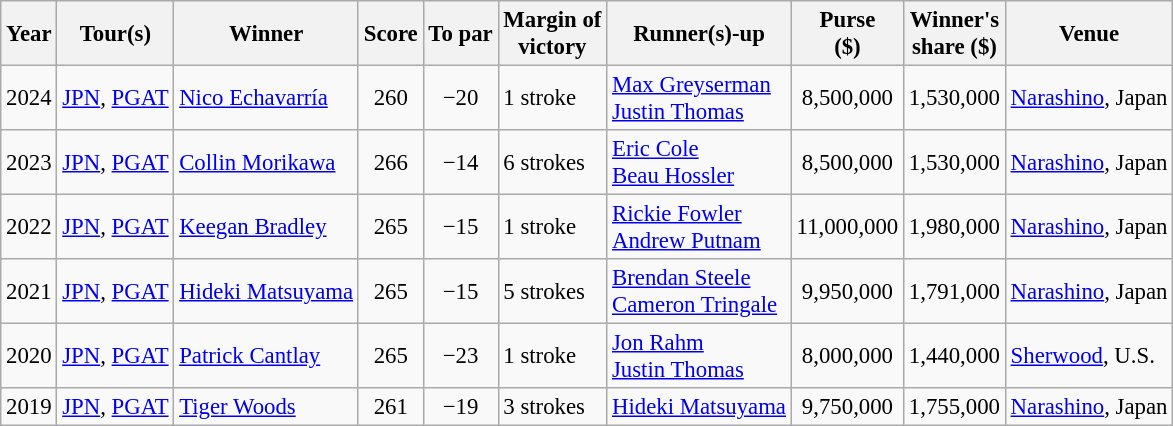<table class="wikitable" style="font-size:95%">
<tr>
<th>Year</th>
<th>Tour(s)</th>
<th>Winner</th>
<th>Score</th>
<th>To par</th>
<th>Margin of<br>victory</th>
<th>Runner(s)-up</th>
<th>Purse<br>($)</th>
<th>Winner's<br>share ($)</th>
<th>Venue</th>
</tr>
<tr>
<td>2024</td>
<td><a href='#'>JPN</a>, <a href='#'>PGAT</a></td>
<td> <a href='#'>Nico Echavarría</a></td>
<td align=center>260</td>
<td align=center>−20</td>
<td>1 stroke</td>
<td> <a href='#'>Max Greyserman</a><br> <a href='#'>Justin Thomas</a></td>
<td align=center>8,500,000</td>
<td align=center>1,530,000</td>
<td><a href='#'>Narashino</a>, Japan</td>
</tr>
<tr>
<td>2023</td>
<td><a href='#'>JPN</a>, <a href='#'>PGAT</a></td>
<td> <a href='#'>Collin Morikawa</a></td>
<td align=center>266</td>
<td align=center>−14</td>
<td>6 strokes</td>
<td> <a href='#'>Eric Cole</a><br> <a href='#'>Beau Hossler</a></td>
<td align=center>8,500,000</td>
<td align=center>1,530,000</td>
<td><a href='#'>Narashino</a>, Japan</td>
</tr>
<tr>
<td>2022</td>
<td><a href='#'>JPN</a>, <a href='#'>PGAT</a></td>
<td> <a href='#'>Keegan Bradley</a></td>
<td align=center>265</td>
<td align=center>−15</td>
<td>1 stroke</td>
<td> <a href='#'>Rickie Fowler</a><br> <a href='#'>Andrew Putnam</a></td>
<td align=center>11,000,000</td>
<td align=center>1,980,000</td>
<td><a href='#'>Narashino</a>, Japan</td>
</tr>
<tr>
<td>2021</td>
<td><a href='#'>JPN</a>, <a href='#'>PGAT</a></td>
<td> <a href='#'>Hideki Matsuyama</a></td>
<td align=center>265</td>
<td align=center>−15</td>
<td>5 strokes</td>
<td> <a href='#'>Brendan Steele</a><br> <a href='#'>Cameron Tringale</a></td>
<td align=center>9,950,000</td>
<td align=center>1,791,000</td>
<td><a href='#'>Narashino</a>, Japan</td>
</tr>
<tr>
<td align=center>2020</td>
<td><a href='#'>JPN</a>, <a href='#'>PGAT</a></td>
<td> <a href='#'>Patrick Cantlay</a></td>
<td align=center>265</td>
<td align=center>−23</td>
<td>1 stroke</td>
<td> <a href='#'>Jon Rahm</a><br> <a href='#'>Justin Thomas</a></td>
<td align=center>8,000,000</td>
<td align=center>1,440,000</td>
<td><a href='#'>Sherwood</a>, U.S.</td>
</tr>
<tr>
<td>2019</td>
<td><a href='#'>JPN</a>, <a href='#'>PGAT</a></td>
<td> <a href='#'>Tiger Woods</a></td>
<td align=center>261</td>
<td align=center>−19</td>
<td>3 strokes</td>
<td> <a href='#'>Hideki Matsuyama</a></td>
<td align=center>9,750,000</td>
<td align=center>1,755,000</td>
<td><a href='#'>Narashino</a>, Japan</td>
</tr>
</table>
